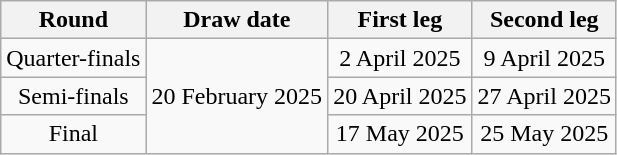<table class="wikitable" style="text-align:center">
<tr>
<th>Round</th>
<th>Draw date</th>
<th>First leg</th>
<th>Second leg</th>
</tr>
<tr>
<td>Quarter-finals</td>
<td rowspan=3>20 February 2025</td>
<td>2 April 2025</td>
<td>9 April 2025</td>
</tr>
<tr>
<td>Semi-finals</td>
<td>20 April 2025</td>
<td>27 April 2025</td>
</tr>
<tr>
<td>Final</td>
<td>17 May 2025</td>
<td>25 May 2025</td>
</tr>
</table>
